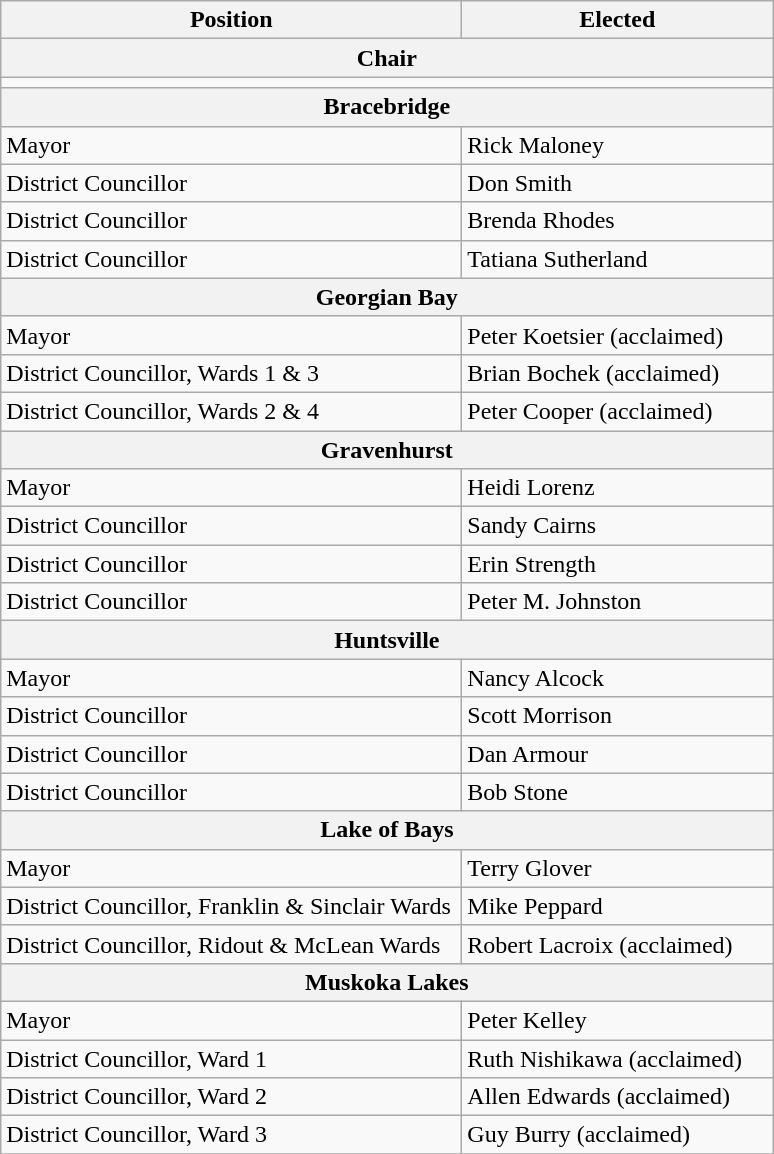<table class="wikitable">
<tr>
<th bgcolor="#DDDDFF" width="300px">Position</th>
<th bgcolor="#DDDDFF" width="200px">Elected</th>
</tr>
<tr>
<th colspan="3">Chair</th>
</tr>
<tr>
<td colspan="3" align="center"></td>
</tr>
<tr>
<th colspan="3">Bracebridge</th>
</tr>
<tr>
<td>Mayor</td>
<td>Rick Maloney</td>
</tr>
<tr>
<td>District Councillor</td>
<td>Don Smith</td>
</tr>
<tr>
<td>District Councillor</td>
<td>Brenda Rhodes</td>
</tr>
<tr>
<td>District Councillor</td>
<td>Tatiana Sutherland</td>
</tr>
<tr>
<th colspan="3">Georgian Bay</th>
</tr>
<tr>
<td>Mayor</td>
<td>Peter Koetsier (acclaimed)</td>
</tr>
<tr>
<td>District Councillor, Wards 1 & 3</td>
<td>Brian Bochek (acclaimed)</td>
</tr>
<tr>
<td>District Councillor, Wards 2 & 4</td>
<td>Peter Cooper (acclaimed)</td>
</tr>
<tr>
<th colspan="3">Gravenhurst</th>
</tr>
<tr>
<td>Mayor</td>
<td>Heidi Lorenz</td>
</tr>
<tr>
<td>District Councillor</td>
<td>Sandy Cairns</td>
</tr>
<tr>
<td>District Councillor</td>
<td>Erin Strength</td>
</tr>
<tr>
<td>District Councillor</td>
<td>Peter M. Johnston</td>
</tr>
<tr>
<th colspan="3">Huntsville</th>
</tr>
<tr>
<td>Mayor</td>
<td>Nancy Alcock</td>
</tr>
<tr>
<td>District Councillor</td>
<td>Scott Morrison</td>
</tr>
<tr>
<td>District Councillor</td>
<td>Dan Armour</td>
</tr>
<tr>
<td>District Councillor</td>
<td>Bob Stone</td>
</tr>
<tr>
<th colspan="3">Lake of Bays</th>
</tr>
<tr>
<td>Mayor</td>
<td>Terry Glover</td>
</tr>
<tr>
<td>District Councillor, Franklin & Sinclair Wards</td>
<td>Mike Peppard</td>
</tr>
<tr>
<td>District Councillor, Ridout & McLean Wards</td>
<td>Robert Lacroix (acclaimed)</td>
</tr>
<tr>
<th colspan="3">Muskoka Lakes</th>
</tr>
<tr>
<td>Mayor</td>
<td>Peter Kelley</td>
</tr>
<tr>
<td>District Councillor, Ward 1</td>
<td>Ruth Nishikawa (acclaimed)</td>
</tr>
<tr>
<td>District Councillor, Ward 2</td>
<td>Allen Edwards (acclaimed)</td>
</tr>
<tr>
<td>District Councillor, Ward 3</td>
<td>Guy Burry (acclaimed)</td>
</tr>
<tr>
</tr>
</table>
